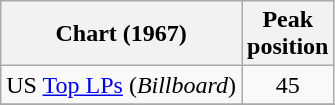<table class="wikitable">
<tr>
<th>Chart (1967)</th>
<th>Peak<br>position</th>
</tr>
<tr>
<td>US <a href='#'>Top LPs</a> (<em>Billboard</em>)</td>
<td align="center">45</td>
</tr>
<tr>
</tr>
</table>
